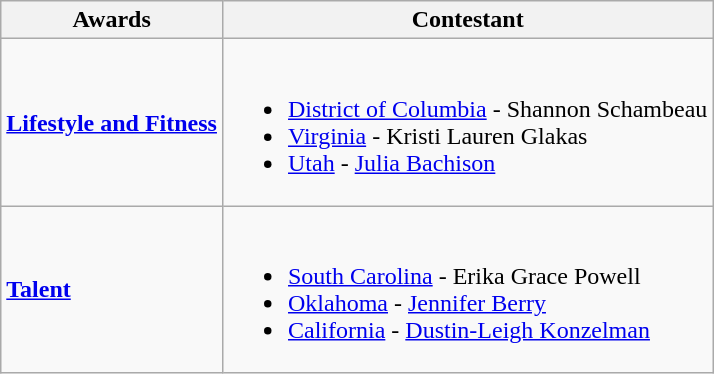<table class="wikitable">
<tr>
<th>Awards</th>
<th>Contestant</th>
</tr>
<tr>
<td><strong><a href='#'>Lifestyle and Fitness</a></strong></td>
<td><br><ul><li> <a href='#'>District of Columbia</a> - Shannon Schambeau</li><li> <a href='#'>Virginia</a> - Kristi Lauren Glakas</li><li> <a href='#'>Utah</a> - <a href='#'>Julia Bachison</a></li></ul></td>
</tr>
<tr>
<td><strong><a href='#'>Talent</a></strong></td>
<td><br><ul><li> <a href='#'>South Carolina</a> - Erika Grace Powell</li><li> <a href='#'>Oklahoma</a> - <a href='#'>Jennifer Berry</a></li><li> <a href='#'>California</a> - <a href='#'>Dustin-Leigh Konzelman</a></li></ul></td>
</tr>
</table>
